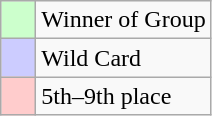<table class="wikitable">
<tr>
<td style="background:#cfc;">    </td>
<td>Winner of Group</td>
</tr>
<tr>
<td style="background:#ccf;">    </td>
<td>Wild Card</td>
</tr>
<tr>
<td style="background:#fcc;">    </td>
<td>5th–9th place</td>
</tr>
</table>
